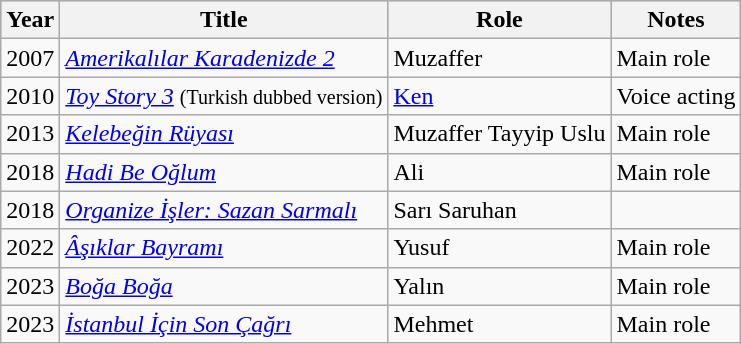<table class="wikitable sortable">
<tr style="background:#B0C4DE;">
<th>Year</th>
<th>Title</th>
<th>Role</th>
<th>Notes</th>
</tr>
<tr>
<td>2007</td>
<td><em><a href='#'>Amerikalılar Karadenizde 2</a></em></td>
<td>Muzaffer</td>
<td>Main role</td>
</tr>
<tr>
<td>2010</td>
<td><em><a href='#'>Toy Story 3</a></em> <small>(Turkish dubbed version)</small></td>
<td><a href='#'>Ken</a></td>
<td>Voice acting</td>
</tr>
<tr>
<td>2013</td>
<td><em><a href='#'>Kelebeğin Rüyası</a></em></td>
<td>Muzaffer Tayyip Uslu</td>
<td>Main role</td>
</tr>
<tr>
<td>2018</td>
<td><em><a href='#'>Hadi Be Oğlum</a></em></td>
<td>Ali</td>
<td>Main role</td>
</tr>
<tr>
<td>2018</td>
<td><em><a href='#'>Organize İşler: Sazan Sarmalı</a></em></td>
<td>Sarı Saruhan</td>
<td></td>
</tr>
<tr>
<td>2022</td>
<td><em><a href='#'>Âşıklar Bayramı</a></em></td>
<td>Yusuf</td>
<td>Main role</td>
</tr>
<tr>
<td>2023</td>
<td><em><a href='#'>Boğa Boğa</a></em></td>
<td>Yalın</td>
<td>Main role</td>
</tr>
<tr>
<td>2023</td>
<td><em><a href='#'>İstanbul İçin Son Çağrı</a></em></td>
<td>Mehmet</td>
<td>Main role</td>
</tr>
</table>
